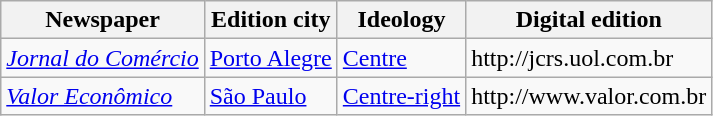<table class="wikitable sortable">
<tr style="text-align:center">
<th>Newspaper</th>
<th>Edition city</th>
<th>Ideology</th>
<th>Digital edition</th>
</tr>
<tr>
<td><em><a href='#'>Jornal do Comércio</a></em></td>
<td><a href='#'>Porto Alegre</a></td>
<td><a href='#'>Centre</a></td>
<td>http://jcrs.uol.com.br</td>
</tr>
<tr>
<td><em><a href='#'>Valor Econômico</a></em></td>
<td><a href='#'>São Paulo</a></td>
<td><a href='#'>Centre-right</a></td>
<td>http://www.valor.com.br</td>
</tr>
</table>
